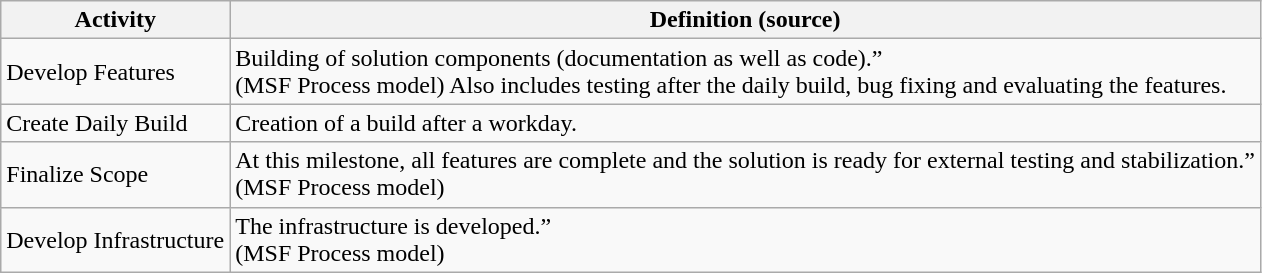<table class="wikitable">
<tr>
<th>Activity</th>
<th>Definition (source)</th>
</tr>
<tr>
<td>Develop Features</td>
<td>Building of solution components (documentation as well as code).”<br>(MSF Process model)
Also includes testing after the daily build, bug fixing and evaluating the features.</td>
</tr>
<tr>
<td>Create Daily Build</td>
<td>Creation of a build after a workday.</td>
</tr>
<tr>
<td>Finalize Scope</td>
<td>At this milestone, all features are complete and the solution is ready for external testing and stabilization.”<br>(MSF Process model)</td>
</tr>
<tr>
<td>Develop Infrastructure</td>
<td>The infrastructure is developed.”<br>(MSF Process model)</td>
</tr>
</table>
